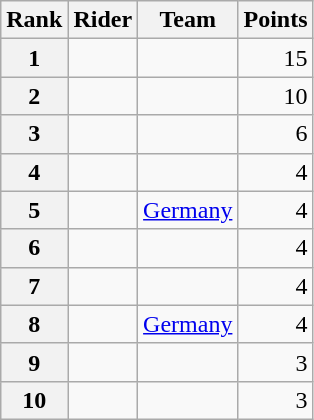<table class="wikitable" margin-bottom:0;">
<tr>
<th scope="col">Rank</th>
<th scope="col">Rider</th>
<th scope="col">Team</th>
<th scope="col">Points</th>
</tr>
<tr>
<th scope="row">1</th>
<td> </td>
<td></td>
<td style="text-align:right;">15</td>
</tr>
<tr>
<th scope="row">2</th>
<td></td>
<td></td>
<td style="text-align:right;">10</td>
</tr>
<tr>
<th scope="row">3</th>
<td></td>
<td></td>
<td style="text-align:right;">6</td>
</tr>
<tr>
<th scope="row">4</th>
<td></td>
<td></td>
<td style="text-align:right;">4</td>
</tr>
<tr>
<th scope="row">5</th>
<td></td>
<td><a href='#'>Germany</a></td>
<td style="text-align:right;">4</td>
</tr>
<tr>
<th scope="row">6</th>
<td></td>
<td></td>
<td style="text-align:right;">4</td>
</tr>
<tr>
<th scope="row">7</th>
<td></td>
<td></td>
<td style="text-align:right;">4</td>
</tr>
<tr>
<th scope="row">8</th>
<td></td>
<td><a href='#'>Germany</a></td>
<td style="text-align:right;">4</td>
</tr>
<tr>
<th scope="row">9</th>
<td></td>
<td></td>
<td style="text-align:right;">3</td>
</tr>
<tr>
<th scope="row">10</th>
<td></td>
<td></td>
<td style="text-align:right;">3</td>
</tr>
</table>
